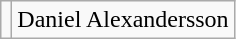<table class="wikitable">
<tr>
<td></td>
<td>Daniel Alexandersson</td>
</tr>
</table>
